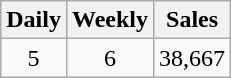<table class="wikitable">
<tr>
<th>Daily</th>
<th>Weekly</th>
<th>Sales</th>
</tr>
<tr>
<td align="center">5</td>
<td align="center">6</td>
<td>38,667</td>
</tr>
</table>
